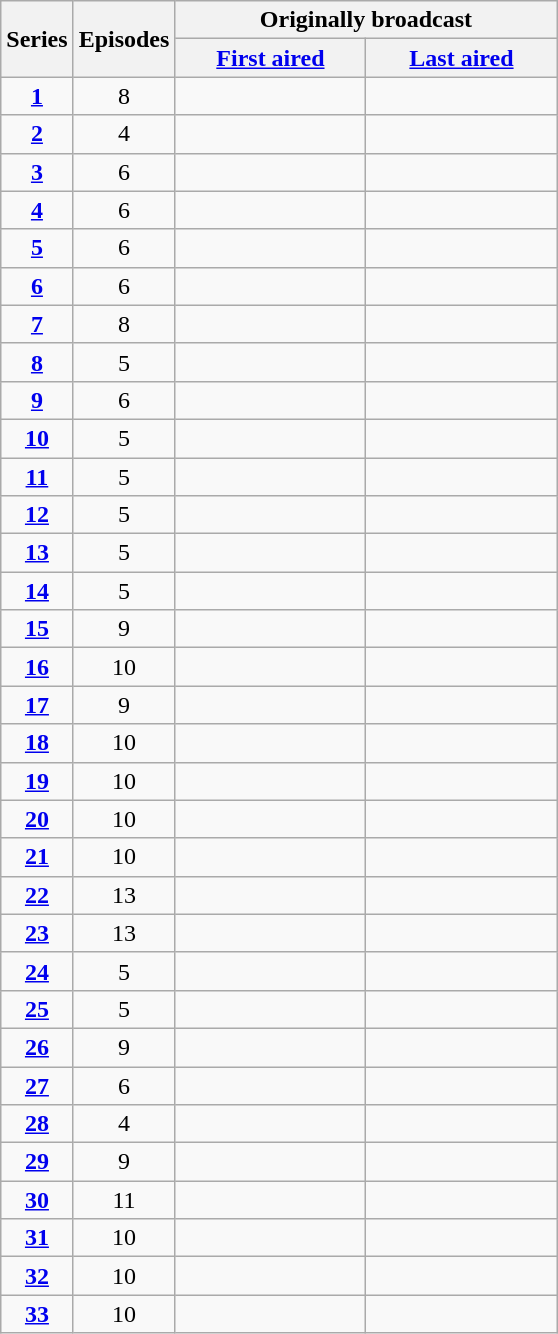<table class="wikitable" style="text-align:center;">
<tr>
<th rowspan="2">Series</th>
<th rowspan="2">Episodes</th>
<th colspan="2">Originally broadcast</th>
</tr>
<tr>
<th width="120"><a href='#'>First aired</a></th>
<th width="120"><a href='#'>Last aired</a></th>
</tr>
<tr>
<td><strong><a href='#'>1</a></strong></td>
<td>8</td>
<td></td>
<td></td>
</tr>
<tr>
<td><strong><a href='#'>2</a></strong></td>
<td>4</td>
<td></td>
<td></td>
</tr>
<tr>
<td><strong><a href='#'>3</a></strong></td>
<td>6</td>
<td></td>
<td></td>
</tr>
<tr>
<td><strong><a href='#'>4</a></strong></td>
<td>6</td>
<td></td>
<td></td>
</tr>
<tr>
<td><strong><a href='#'>5</a></strong></td>
<td>6</td>
<td></td>
<td></td>
</tr>
<tr>
<td><strong><a href='#'>6</a></strong></td>
<td>6</td>
<td></td>
<td></td>
</tr>
<tr>
<td><strong><a href='#'>7</a></strong></td>
<td>8</td>
<td></td>
<td></td>
</tr>
<tr>
<td><strong><a href='#'>8</a></strong></td>
<td>5</td>
<td></td>
<td></td>
</tr>
<tr>
<td><strong><a href='#'>9</a></strong></td>
<td>6</td>
<td></td>
<td></td>
</tr>
<tr>
<td><strong><a href='#'>10</a></strong></td>
<td>5</td>
<td></td>
<td></td>
</tr>
<tr>
<td><strong><a href='#'>11</a></strong></td>
<td>5</td>
<td></td>
<td></td>
</tr>
<tr>
<td><strong><a href='#'>12</a></strong></td>
<td>5</td>
<td></td>
<td></td>
</tr>
<tr>
<td><strong><a href='#'>13</a></strong></td>
<td>5</td>
<td></td>
<td></td>
</tr>
<tr>
<td><strong><a href='#'>14</a></strong></td>
<td>5</td>
<td></td>
<td></td>
</tr>
<tr>
<td><strong><a href='#'>15</a></strong></td>
<td>9</td>
<td></td>
<td></td>
</tr>
<tr>
<td><strong><a href='#'>16</a></strong></td>
<td>10</td>
<td></td>
<td></td>
</tr>
<tr>
<td><strong><a href='#'>17</a></strong></td>
<td>9</td>
<td></td>
<td></td>
</tr>
<tr>
<td><strong><a href='#'>18</a></strong></td>
<td>10</td>
<td></td>
<td></td>
</tr>
<tr>
<td><strong><a href='#'>19</a></strong></td>
<td>10</td>
<td></td>
<td></td>
</tr>
<tr>
<td><strong><a href='#'>20</a></strong></td>
<td>10</td>
<td></td>
<td></td>
</tr>
<tr>
<td><strong><a href='#'>21</a></strong></td>
<td>10</td>
<td></td>
<td></td>
</tr>
<tr>
<td><strong><a href='#'>22</a></strong></td>
<td>13</td>
<td></td>
<td></td>
</tr>
<tr>
<td><strong><a href='#'>23</a></strong></td>
<td>13</td>
<td></td>
<td></td>
</tr>
<tr>
<td><strong><a href='#'>24</a></strong></td>
<td>5</td>
<td></td>
<td></td>
</tr>
<tr>
<td><strong><a href='#'>25</a></strong></td>
<td>5</td>
<td></td>
<td></td>
</tr>
<tr>
<td><strong><a href='#'>26</a></strong></td>
<td>9</td>
<td></td>
<td></td>
</tr>
<tr>
<td><strong><a href='#'>27</a></strong></td>
<td>6</td>
<td></td>
<td></td>
</tr>
<tr>
<td><strong><a href='#'>28</a></strong></td>
<td>4</td>
<td></td>
<td></td>
</tr>
<tr>
<td><strong><a href='#'>29</a></strong></td>
<td>9</td>
<td></td>
<td></td>
</tr>
<tr>
<td><strong><a href='#'>30</a></strong></td>
<td>11</td>
<td></td>
<td></td>
</tr>
<tr>
<td><strong><a href='#'>31</a></strong></td>
<td>10</td>
<td></td>
<td></td>
</tr>
<tr>
<td><strong><a href='#'>32</a></strong></td>
<td>10</td>
<td></td>
<td></td>
</tr>
<tr>
<td><strong><a href='#'>33</a></strong></td>
<td>10</td>
<td></td>
<td></td>
</tr>
</table>
